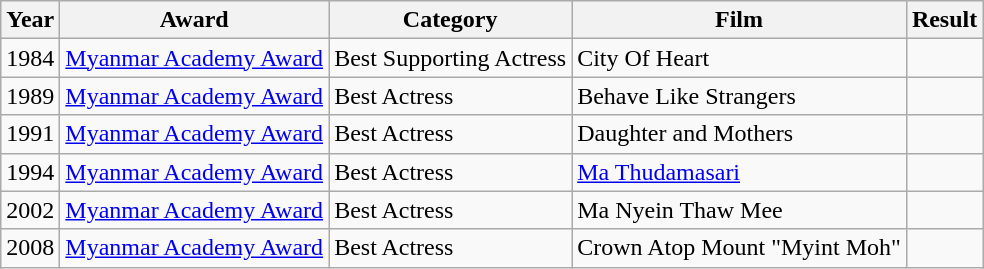<table class="wikitable">
<tr>
<th>Year</th>
<th>Award</th>
<th>Category</th>
<th>Film</th>
<th>Result</th>
</tr>
<tr>
<td>1984</td>
<td><a href='#'>Myanmar Academy Award</a></td>
<td>Best Supporting Actress</td>
<td>City Of Heart</td>
<td></td>
</tr>
<tr>
<td>1989</td>
<td><a href='#'>Myanmar Academy Award</a></td>
<td>Best Actress</td>
<td>Behave Like Strangers</td>
<td></td>
</tr>
<tr>
<td>1991</td>
<td><a href='#'>Myanmar Academy Award</a></td>
<td>Best Actress</td>
<td>Daughter and Mothers</td>
<td></td>
</tr>
<tr>
<td>1994</td>
<td><a href='#'>Myanmar Academy Award</a></td>
<td>Best Actress</td>
<td><a href='#'>Ma Thudamasari</a></td>
<td></td>
</tr>
<tr>
<td>2002</td>
<td><a href='#'>Myanmar Academy Award</a></td>
<td>Best Actress</td>
<td>Ma Nyein Thaw Mee</td>
<td></td>
</tr>
<tr>
<td>2008</td>
<td><a href='#'>Myanmar Academy Award</a></td>
<td>Best Actress</td>
<td>Crown Atop Mount "Myint Moh"</td>
<td></td>
</tr>
</table>
